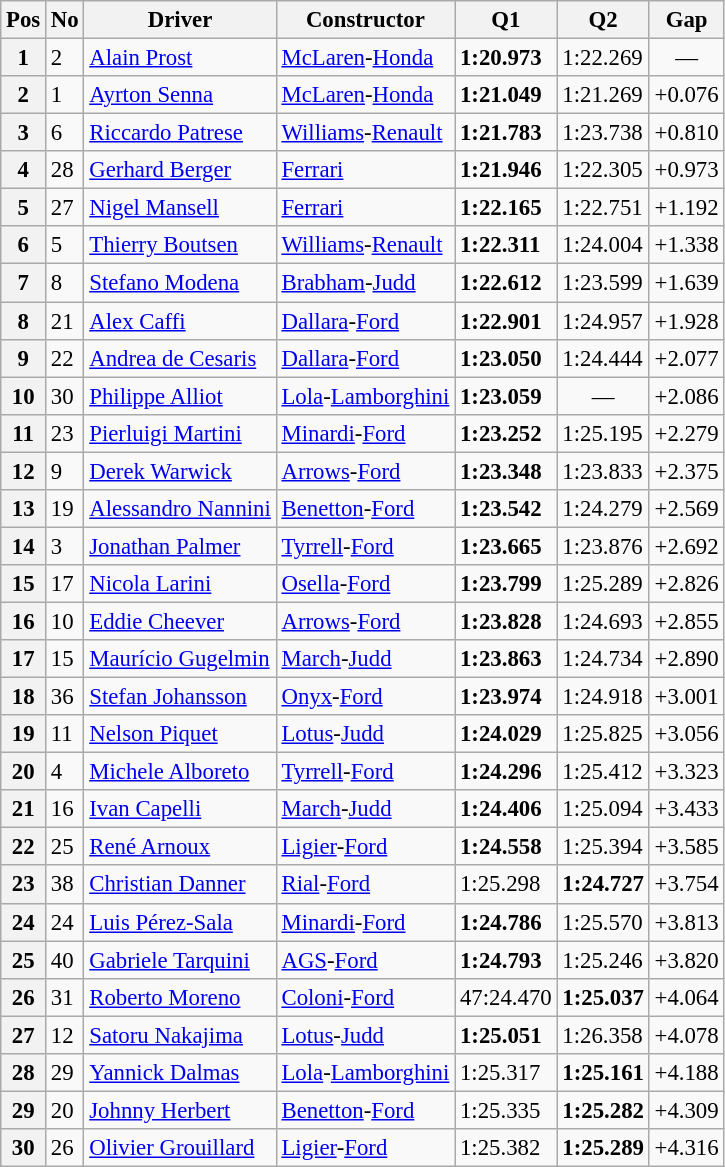<table class="wikitable sortable" style="font-size: 95%;">
<tr>
<th>Pos</th>
<th>No</th>
<th>Driver</th>
<th>Constructor</th>
<th>Q1</th>
<th>Q2</th>
<th>Gap</th>
</tr>
<tr>
<th>1</th>
<td>2</td>
<td> <a href='#'>Alain Prost</a></td>
<td><a href='#'>McLaren</a>-<a href='#'>Honda</a></td>
<td><strong>1:20.973</strong></td>
<td>1:22.269</td>
<td align="center">—</td>
</tr>
<tr>
<th>2</th>
<td>1</td>
<td> <a href='#'>Ayrton Senna</a></td>
<td><a href='#'>McLaren</a>-<a href='#'>Honda</a></td>
<td><strong>1:21.049</strong></td>
<td>1:21.269</td>
<td>+0.076</td>
</tr>
<tr>
<th>3</th>
<td>6</td>
<td> <a href='#'>Riccardo Patrese</a></td>
<td><a href='#'>Williams</a>-<a href='#'>Renault</a></td>
<td><strong>1:21.783</strong></td>
<td>1:23.738</td>
<td>+0.810</td>
</tr>
<tr>
<th>4</th>
<td>28</td>
<td> <a href='#'>Gerhard Berger</a></td>
<td><a href='#'>Ferrari</a></td>
<td><strong>1:21.946</strong></td>
<td>1:22.305</td>
<td>+0.973</td>
</tr>
<tr>
<th>5</th>
<td>27</td>
<td> <a href='#'>Nigel Mansell</a></td>
<td><a href='#'>Ferrari</a></td>
<td><strong>1:22.165</strong></td>
<td>1:22.751</td>
<td>+1.192</td>
</tr>
<tr>
<th>6</th>
<td>5</td>
<td> <a href='#'>Thierry Boutsen</a></td>
<td><a href='#'>Williams</a>-<a href='#'>Renault</a></td>
<td><strong>1:22.311</strong></td>
<td>1:24.004</td>
<td>+1.338</td>
</tr>
<tr>
<th>7</th>
<td>8</td>
<td> <a href='#'>Stefano Modena</a></td>
<td><a href='#'>Brabham</a>-<a href='#'>Judd</a></td>
<td><strong>1:22.612</strong></td>
<td>1:23.599</td>
<td>+1.639</td>
</tr>
<tr>
<th>8</th>
<td>21</td>
<td> <a href='#'>Alex Caffi</a></td>
<td><a href='#'>Dallara</a>-<a href='#'>Ford</a></td>
<td><strong>1:22.901</strong></td>
<td>1:24.957</td>
<td>+1.928</td>
</tr>
<tr>
<th>9</th>
<td>22</td>
<td> <a href='#'>Andrea de Cesaris</a></td>
<td><a href='#'>Dallara</a>-<a href='#'>Ford</a></td>
<td><strong>1:23.050</strong></td>
<td>1:24.444</td>
<td>+2.077</td>
</tr>
<tr>
<th>10</th>
<td>30</td>
<td> <a href='#'>Philippe Alliot</a></td>
<td><a href='#'>Lola</a>-<a href='#'>Lamborghini</a></td>
<td><strong>1:23.059</strong></td>
<td align="center">—</td>
<td>+2.086</td>
</tr>
<tr>
<th>11</th>
<td>23</td>
<td> <a href='#'>Pierluigi Martini</a></td>
<td><a href='#'>Minardi</a>-<a href='#'>Ford</a></td>
<td><strong>1:23.252</strong></td>
<td>1:25.195</td>
<td>+2.279</td>
</tr>
<tr>
<th>12</th>
<td>9</td>
<td> <a href='#'>Derek Warwick</a></td>
<td><a href='#'>Arrows</a>-<a href='#'>Ford</a></td>
<td><strong>1:23.348</strong></td>
<td>1:23.833</td>
<td>+2.375</td>
</tr>
<tr>
<th>13</th>
<td>19</td>
<td> <a href='#'>Alessandro Nannini</a></td>
<td><a href='#'>Benetton</a>-<a href='#'>Ford</a></td>
<td><strong>1:23.542</strong></td>
<td>1:24.279</td>
<td>+2.569</td>
</tr>
<tr>
<th>14</th>
<td>3</td>
<td> <a href='#'>Jonathan Palmer</a></td>
<td><a href='#'>Tyrrell</a>-<a href='#'>Ford</a></td>
<td><strong>1:23.665</strong></td>
<td>1:23.876</td>
<td>+2.692</td>
</tr>
<tr>
<th>15</th>
<td>17</td>
<td> <a href='#'>Nicola Larini</a></td>
<td><a href='#'>Osella</a>-<a href='#'>Ford</a></td>
<td><strong>1:23.799</strong></td>
<td>1:25.289</td>
<td>+2.826</td>
</tr>
<tr>
<th>16</th>
<td>10</td>
<td> <a href='#'>Eddie Cheever</a></td>
<td><a href='#'>Arrows</a>-<a href='#'>Ford</a></td>
<td><strong>1:23.828</strong></td>
<td>1:24.693</td>
<td>+2.855</td>
</tr>
<tr>
<th>17</th>
<td>15</td>
<td> <a href='#'>Maurício Gugelmin</a></td>
<td><a href='#'>March</a>-<a href='#'>Judd</a></td>
<td><strong>1:23.863</strong></td>
<td>1:24.734</td>
<td>+2.890</td>
</tr>
<tr>
<th>18</th>
<td>36</td>
<td> <a href='#'>Stefan Johansson</a></td>
<td><a href='#'>Onyx</a>-<a href='#'>Ford</a></td>
<td><strong>1:23.974</strong></td>
<td>1:24.918</td>
<td>+3.001</td>
</tr>
<tr>
<th>19</th>
<td>11</td>
<td> <a href='#'>Nelson Piquet</a></td>
<td><a href='#'>Lotus</a>-<a href='#'>Judd</a></td>
<td><strong>1:24.029</strong></td>
<td>1:25.825</td>
<td>+3.056</td>
</tr>
<tr>
<th>20</th>
<td>4</td>
<td> <a href='#'>Michele Alboreto</a></td>
<td><a href='#'>Tyrrell</a>-<a href='#'>Ford</a></td>
<td><strong>1:24.296</strong></td>
<td>1:25.412</td>
<td>+3.323</td>
</tr>
<tr>
<th>21</th>
<td>16</td>
<td> <a href='#'>Ivan Capelli</a></td>
<td><a href='#'>March</a>-<a href='#'>Judd</a></td>
<td><strong>1:24.406</strong></td>
<td>1:25.094</td>
<td>+3.433</td>
</tr>
<tr>
<th>22</th>
<td>25</td>
<td> <a href='#'>René Arnoux</a></td>
<td><a href='#'>Ligier</a>-<a href='#'>Ford</a></td>
<td><strong>1:24.558</strong></td>
<td>1:25.394</td>
<td>+3.585</td>
</tr>
<tr>
<th>23</th>
<td>38</td>
<td> <a href='#'>Christian Danner</a></td>
<td><a href='#'>Rial</a>-<a href='#'>Ford</a></td>
<td>1:25.298</td>
<td><strong>1:24.727</strong></td>
<td>+3.754</td>
</tr>
<tr>
<th>24</th>
<td>24</td>
<td> <a href='#'>Luis Pérez-Sala</a></td>
<td><a href='#'>Minardi</a>-<a href='#'>Ford</a></td>
<td><strong>1:24.786</strong></td>
<td>1:25.570</td>
<td>+3.813</td>
</tr>
<tr>
<th>25</th>
<td>40</td>
<td> <a href='#'>Gabriele Tarquini</a></td>
<td><a href='#'>AGS</a>-<a href='#'>Ford</a></td>
<td><strong>1:24.793</strong></td>
<td>1:25.246</td>
<td>+3.820</td>
</tr>
<tr>
<th>26</th>
<td>31</td>
<td> <a href='#'>Roberto Moreno</a></td>
<td><a href='#'>Coloni</a>-<a href='#'>Ford</a></td>
<td>47:24.470</td>
<td><strong>1:25.037</strong></td>
<td>+4.064</td>
</tr>
<tr>
<th>27</th>
<td>12</td>
<td> <a href='#'>Satoru Nakajima</a></td>
<td><a href='#'>Lotus</a>-<a href='#'>Judd</a></td>
<td><strong>1:25.051</strong></td>
<td>1:26.358</td>
<td>+4.078</td>
</tr>
<tr>
<th>28</th>
<td>29</td>
<td> <a href='#'>Yannick Dalmas</a></td>
<td><a href='#'>Lola</a>-<a href='#'>Lamborghini</a></td>
<td>1:25.317</td>
<td><strong>1:25.161</strong></td>
<td>+4.188</td>
</tr>
<tr>
<th>29</th>
<td>20</td>
<td> <a href='#'>Johnny Herbert</a></td>
<td><a href='#'>Benetton</a>-<a href='#'>Ford</a></td>
<td>1:25.335</td>
<td><strong>1:25.282</strong></td>
<td>+4.309</td>
</tr>
<tr>
<th>30</th>
<td>26</td>
<td> <a href='#'>Olivier Grouillard</a></td>
<td><a href='#'>Ligier</a>-<a href='#'>Ford</a></td>
<td>1:25.382</td>
<td><strong>1:25.289</strong></td>
<td>+4.316</td>
</tr>
</table>
